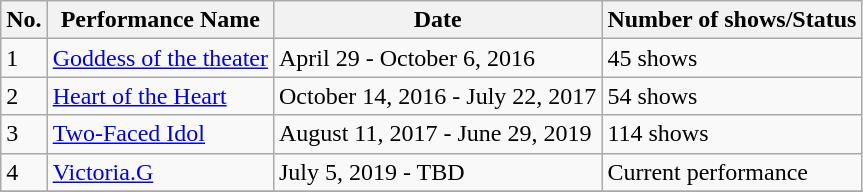<table class="wikitable">
<tr>
<th>No.</th>
<th>Performance Name</th>
<th>Date</th>
<th>Number of shows/Status</th>
</tr>
<tr>
<td>1</td>
<td><a href='#'>Goddess of the theater</a></td>
<td>April 29 - October 6, 2016</td>
<td>45 shows</td>
</tr>
<tr>
<td>2</td>
<td><a href='#'>Heart of the Heart</a></td>
<td>October 14, 2016 - July 22, 2017</td>
<td>54 shows</td>
</tr>
<tr>
<td>3</td>
<td><a href='#'>Two-Faced Idol</a></td>
<td>August 11, 2017 - June 29, 2019</td>
<td>114 shows</td>
</tr>
<tr>
<td>4</td>
<td><a href='#'>Victoria.G</a></td>
<td>July 5, 2019 - TBD</td>
<td>Current performance</td>
</tr>
<tr>
</tr>
</table>
